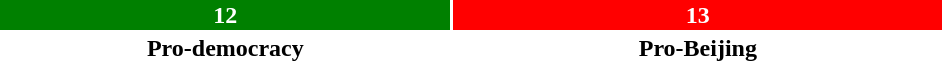<table style="width:50%; text-align:center;">
<tr style="color:white;">
<td style="background:green; width:48%;"><strong>12</strong></td>
<td style="background:red; width:52%;"><strong>13</strong></td>
</tr>
<tr>
<td><span><strong>Pro-democracy</strong></span></td>
<td><span><strong>Pro-Beijing</strong></span></td>
</tr>
</table>
